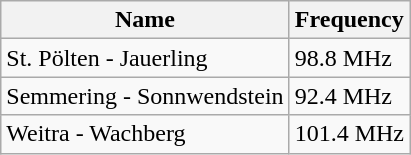<table class="wikitable">
<tr>
<th class="hintergrundfarbe5">Name</th>
<th class="hintergrundfarbe5">Frequency</th>
</tr>
<tr>
<td>St. Pölten - Jauerling</td>
<td>98.8 MHz</td>
</tr>
<tr>
<td>Semmering - Sonnwendstein</td>
<td>92.4 MHz</td>
</tr>
<tr>
<td>Weitra - Wachberg</td>
<td>101.4 MHz</td>
</tr>
</table>
